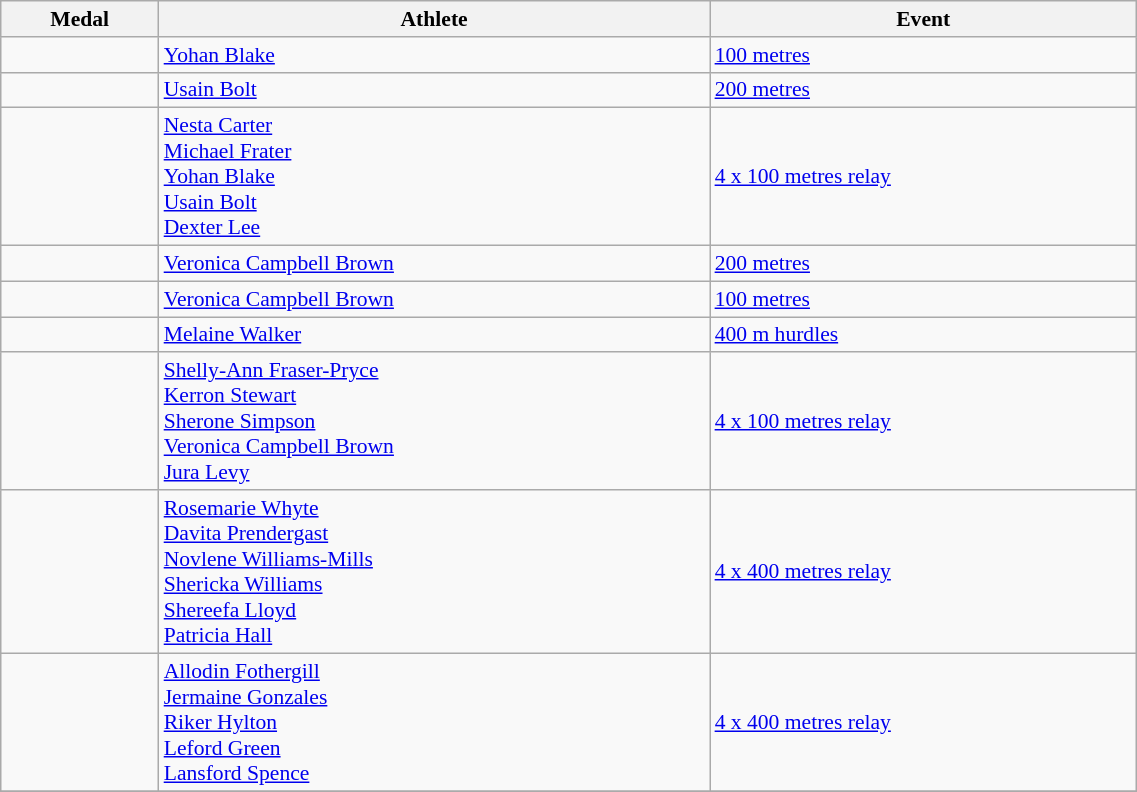<table class="wikitable" style="font-size:90%" width=60%>
<tr>
<th>Medal</th>
<th>Athlete</th>
<th>Event</th>
</tr>
<tr>
<td></td>
<td><a href='#'>Yohan Blake</a></td>
<td><a href='#'>100 metres</a></td>
</tr>
<tr>
<td></td>
<td><a href='#'>Usain Bolt</a></td>
<td><a href='#'>200 metres</a></td>
</tr>
<tr>
<td></td>
<td><a href='#'>Nesta Carter</a><br><a href='#'>Michael Frater</a><br><a href='#'>Yohan Blake</a><br><a href='#'>Usain Bolt</a><br><a href='#'>Dexter Lee</a><br></td>
<td><a href='#'>4 x 100 metres relay</a></td>
</tr>
<tr>
<td></td>
<td><a href='#'>Veronica Campbell Brown</a></td>
<td><a href='#'>200 metres</a></td>
</tr>
<tr>
<td></td>
<td><a href='#'>Veronica Campbell Brown</a></td>
<td><a href='#'>100 metres</a></td>
</tr>
<tr>
<td></td>
<td><a href='#'>Melaine Walker</a></td>
<td><a href='#'>400 m hurdles</a></td>
</tr>
<tr>
<td></td>
<td><a href='#'>Shelly-Ann Fraser-Pryce</a><br><a href='#'>Kerron Stewart</a><br><a href='#'>Sherone Simpson</a><br><a href='#'>Veronica Campbell Brown</a><br><a href='#'>Jura Levy</a><br></td>
<td><a href='#'>4 x 100 metres relay</a></td>
</tr>
<tr>
<td></td>
<td><a href='#'>Rosemarie Whyte</a><br><a href='#'>Davita Prendergast</a><br><a href='#'>Novlene Williams-Mills</a><br><a href='#'>Shericka Williams</a><br><a href='#'>Shereefa Lloyd</a><br><a href='#'>Patricia Hall</a><br></td>
<td><a href='#'>4 x 400 metres relay</a></td>
</tr>
<tr>
<td></td>
<td><a href='#'>Allodin Fothergill</a><br><a href='#'>Jermaine Gonzales</a><br><a href='#'>Riker Hylton</a><br><a href='#'>Leford Green</a><br><a href='#'>Lansford Spence</a><br></td>
<td><a href='#'>4 x 400 metres relay</a></td>
</tr>
<tr>
</tr>
</table>
